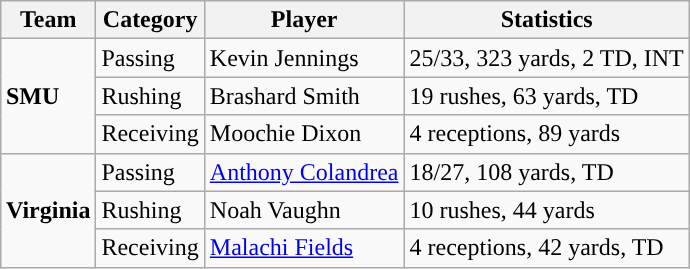<table class="wikitable" style="float: right;">
<tr>
<th>Team</th>
<th>Category</th>
<th>Player</th>
<th>Statistics</th>
</tr>
<tr>
<td rowspan=3><strong>SMU</strong></td>
<td>Passing</td>
<td>Kevin Jennings</td>
<td>25/33, 323 yards, 2 TD, INT</td>
</tr>
<tr>
<td>Rushing</td>
<td>Brashard Smith</td>
<td>19 rushes, 63 yards, TD</td>
</tr>
<tr>
<td>Receiving</td>
<td>Moochie Dixon</td>
<td>4 receptions, 89 yards</td>
</tr>
<tr>
<td rowspan=3><strong>Virginia</strong></td>
<td>Passing</td>
<td><a href='#'>Anthony Colandrea</a></td>
<td>18/27, 108 yards, TD</td>
</tr>
<tr>
<td>Rushing</td>
<td>Noah Vaughn</td>
<td>10 rushes, 44 yards</td>
</tr>
<tr>
<td>Receiving</td>
<td><a href='#'>Malachi Fields</a></td>
<td>4 receptions, 42 yards, TD</td>
</tr>
</table>
